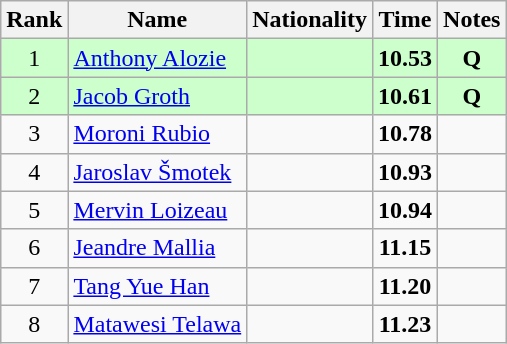<table class="wikitable sortable" style="text-align:center">
<tr>
<th>Rank</th>
<th>Name</th>
<th>Nationality</th>
<th>Time</th>
<th>Notes</th>
</tr>
<tr bgcolor=ccffcc>
<td>1</td>
<td align=left><a href='#'>Anthony Alozie</a></td>
<td align=left></td>
<td><strong>10.53</strong></td>
<td><strong>Q</strong></td>
</tr>
<tr bgcolor=ccffcc>
<td>2</td>
<td align=left><a href='#'>Jacob Groth</a></td>
<td align=left></td>
<td><strong>10.61</strong></td>
<td><strong>Q</strong></td>
</tr>
<tr>
<td>3</td>
<td align=left><a href='#'>Moroni Rubio</a></td>
<td align=left></td>
<td><strong>10.78</strong></td>
<td></td>
</tr>
<tr>
<td>4</td>
<td align=left><a href='#'>Jaroslav Šmotek</a></td>
<td align=left></td>
<td><strong>10.93</strong></td>
<td></td>
</tr>
<tr>
<td>5</td>
<td align=left><a href='#'>Mervin Loizeau</a></td>
<td align=left></td>
<td><strong>10.94</strong></td>
<td></td>
</tr>
<tr>
<td>6</td>
<td align=left><a href='#'>Jeandre Mallia</a></td>
<td align=left></td>
<td><strong>11.15</strong></td>
<td></td>
</tr>
<tr>
<td>7</td>
<td align=left><a href='#'>Tang Yue Han</a></td>
<td align=left></td>
<td><strong>11.20</strong></td>
<td></td>
</tr>
<tr>
<td>8</td>
<td align=left><a href='#'>Matawesi Telawa</a></td>
<td align=left></td>
<td><strong>11.23</strong></td>
<td></td>
</tr>
</table>
